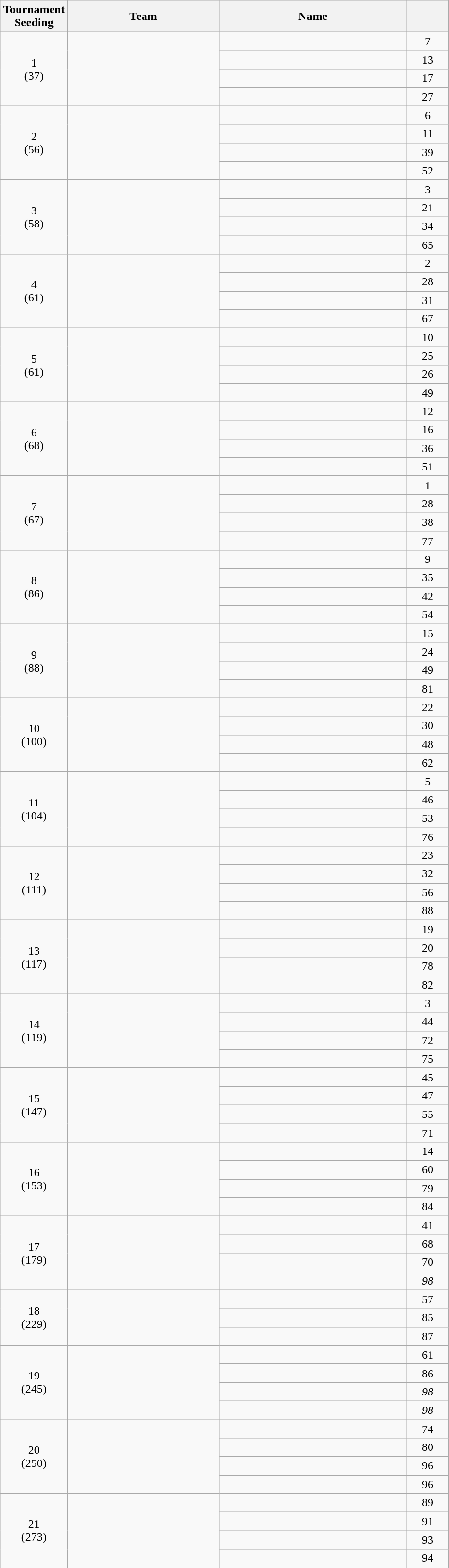<table class="wikitable" style="text-align:center">
<tr>
<th width="50">Tournament Seeding</th>
<th width="200">Team</th>
<th width="250">Name</th>
<th width="50"></th>
</tr>
<tr>
<td rowspan="4">1<br>(37)</td>
<td rowspan="4" align="left"></td>
<td align="left"></td>
<td>7</td>
</tr>
<tr>
<td align="left"></td>
<td>13</td>
</tr>
<tr>
<td align="left"></td>
<td>17</td>
</tr>
<tr>
<td align="left"></td>
<td>27</td>
</tr>
<tr>
<td rowspan="4">2<br>(56)</td>
<td rowspan="4" align="left"></td>
<td align="left"></td>
<td>6</td>
</tr>
<tr>
<td align="left"></td>
<td>11</td>
</tr>
<tr>
<td align="left"></td>
<td>39</td>
</tr>
<tr>
<td align="left"></td>
<td>52</td>
</tr>
<tr>
<td rowspan="4">3<br>(58)</td>
<td rowspan="4" align="left"></td>
<td align="left"></td>
<td>3</td>
</tr>
<tr>
<td align="left"></td>
<td>21</td>
</tr>
<tr>
<td align="left"></td>
<td>34</td>
</tr>
<tr>
<td align="left"></td>
<td>65</td>
</tr>
<tr>
<td rowspan="4">4<br>(61)</td>
<td rowspan="4" align="left"></td>
<td align="left"></td>
<td>2</td>
</tr>
<tr>
<td align="left"></td>
<td>28</td>
</tr>
<tr>
<td align="left"></td>
<td>31</td>
</tr>
<tr>
<td align="left"></td>
<td>67</td>
</tr>
<tr>
<td rowspan="4">5<br>(61)</td>
<td rowspan="4" align="left"></td>
<td align="left"></td>
<td>10</td>
</tr>
<tr>
<td align="left"></td>
<td>25</td>
</tr>
<tr>
<td align="left"></td>
<td>26</td>
</tr>
<tr>
<td align="left"></td>
<td>49</td>
</tr>
<tr>
<td rowspan="4">6<br>(68)</td>
<td rowspan="4" align="left"></td>
<td align="left"></td>
<td>12</td>
</tr>
<tr>
<td align="left"></td>
<td>16</td>
</tr>
<tr>
<td align="left"></td>
<td>36</td>
</tr>
<tr>
<td align="left"></td>
<td>51</td>
</tr>
<tr>
<td rowspan="4">7<br>(67)</td>
<td rowspan="4" align="left"></td>
<td align="left"></td>
<td>1</td>
</tr>
<tr>
<td align="left"></td>
<td>28</td>
</tr>
<tr>
<td align="left"></td>
<td>38</td>
</tr>
<tr>
<td align="left"></td>
<td>77</td>
</tr>
<tr>
<td rowspan="4">8<br>(86)</td>
<td rowspan="4" align="left"></td>
<td align="left"></td>
<td>9</td>
</tr>
<tr>
<td align="left"></td>
<td>35</td>
</tr>
<tr>
<td align="left"></td>
<td>42</td>
</tr>
<tr>
<td align="left"></td>
<td>54</td>
</tr>
<tr>
<td rowspan="4">9<br>(88)</td>
<td rowspan="4" align="left"></td>
<td align="left"></td>
<td>15</td>
</tr>
<tr>
<td align="left"></td>
<td>24</td>
</tr>
<tr>
<td align="left"></td>
<td>49</td>
</tr>
<tr>
<td align="left"></td>
<td>81</td>
</tr>
<tr>
<td rowspan="4">10<br>(100)</td>
<td rowspan="4" align="left"></td>
<td align="left"></td>
<td>22</td>
</tr>
<tr>
<td align="left"></td>
<td>30</td>
</tr>
<tr>
<td align="left"></td>
<td>48</td>
</tr>
<tr>
<td align="left"></td>
<td>62</td>
</tr>
<tr>
<td rowspan="4">11<br>(104)</td>
<td rowspan="4" align="left"></td>
<td align="left"></td>
<td>5</td>
</tr>
<tr>
<td align="left"></td>
<td>46</td>
</tr>
<tr>
<td align="left"></td>
<td>53</td>
</tr>
<tr>
<td align="left"></td>
<td>76</td>
</tr>
<tr>
<td rowspan="4">12<br>(111)</td>
<td rowspan="4" align="left"></td>
<td align="left"></td>
<td>23</td>
</tr>
<tr>
<td align="left"></td>
<td>32</td>
</tr>
<tr>
<td align="left"></td>
<td>56</td>
</tr>
<tr>
<td align="left"></td>
<td>88</td>
</tr>
<tr>
<td rowspan="4">13<br>(117)</td>
<td rowspan="4" align="left"></td>
<td align="left"></td>
<td>19</td>
</tr>
<tr>
<td align="left"></td>
<td>20</td>
</tr>
<tr>
<td align="left"></td>
<td>78</td>
</tr>
<tr>
<td align="left"></td>
<td>82</td>
</tr>
<tr>
<td rowspan="4">14<br>(119)</td>
<td rowspan="4" align="left"></td>
<td align="left"></td>
<td>3</td>
</tr>
<tr>
<td align="left"></td>
<td>44</td>
</tr>
<tr>
<td align="left"></td>
<td>72</td>
</tr>
<tr>
<td align="left"></td>
<td>75</td>
</tr>
<tr>
<td rowspan="4">15<br>(147)</td>
<td rowspan="4" align="left"></td>
<td align="left"></td>
<td>45</td>
</tr>
<tr>
<td align="left"></td>
<td>47</td>
</tr>
<tr>
<td align="left"></td>
<td>55</td>
</tr>
<tr>
<td align="left"></td>
<td>71</td>
</tr>
<tr>
<td rowspan="4">16<br>(153)</td>
<td rowspan="4" align="left"></td>
<td align="left"></td>
<td>14</td>
</tr>
<tr>
<td align="left"></td>
<td>60</td>
</tr>
<tr>
<td align="left"></td>
<td>79</td>
</tr>
<tr>
<td align="left"></td>
<td>84</td>
</tr>
<tr>
<td rowspan="4">17<br>(179)</td>
<td rowspan="4" align="left"></td>
<td align="left"></td>
<td>41</td>
</tr>
<tr>
<td align="left"></td>
<td>68</td>
</tr>
<tr>
<td align="left"></td>
<td>70</td>
</tr>
<tr>
<td align="left"><em></em></td>
<td><em>98</em></td>
</tr>
<tr>
<td rowspan="3">18<br>(229)</td>
<td rowspan="3" align="left"></td>
<td align="left"></td>
<td>57</td>
</tr>
<tr>
<td align="left"></td>
<td>85</td>
</tr>
<tr>
<td align="left"></td>
<td>87</td>
</tr>
<tr>
<td rowspan="4">19<br>(245)</td>
<td rowspan="4" align="left"></td>
<td align="left"></td>
<td>61</td>
</tr>
<tr>
<td align="left"></td>
<td>86</td>
</tr>
<tr>
<td align="left"><em></em></td>
<td><em>98</em></td>
</tr>
<tr>
<td align="left"><em></em></td>
<td><em>98</em></td>
</tr>
<tr>
<td rowspan="4">20<br>(250)</td>
<td rowspan="4" align="left"></td>
<td align="left"></td>
<td>74</td>
</tr>
<tr>
<td align="left"></td>
<td>80</td>
</tr>
<tr>
<td align="left"></td>
<td>96</td>
</tr>
<tr>
<td align="left"></td>
<td>96</td>
</tr>
<tr>
<td rowspan="4">21<br>(273)</td>
<td rowspan="4" align="left"></td>
<td align="left"></td>
<td>89</td>
</tr>
<tr>
<td align="left"></td>
<td>91</td>
</tr>
<tr>
<td align="left"></td>
<td>93</td>
</tr>
<tr>
<td align="left"></td>
<td>94</td>
</tr>
</table>
